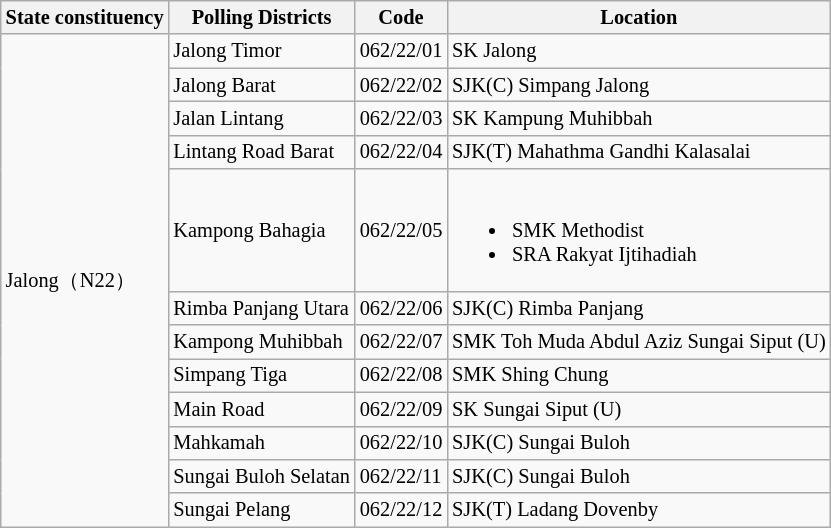<table class="wikitable sortable mw-collapsible" style="white-space:nowrap;font-size:85%">
<tr>
<th>State constituency</th>
<th>Polling Districts</th>
<th>Code</th>
<th>Location</th>
</tr>
<tr>
<td rowspan="12">Jalong（N22）</td>
<td>Jalong Timor</td>
<td>062/22/01</td>
<td>SK Jalong</td>
</tr>
<tr>
<td>Jalong Barat</td>
<td>062/22/02</td>
<td>SJK(C) Simpang Jalong</td>
</tr>
<tr>
<td>Jalan Lintang</td>
<td>062/22/03</td>
<td>SK Kampung Muhibbah</td>
</tr>
<tr>
<td>Lintang Road Barat</td>
<td>062/22/04</td>
<td>SJK(T) Mahathma Gandhi Kalasalai</td>
</tr>
<tr>
<td>Kampong Bahagia</td>
<td>062/22/05</td>
<td><br><ul><li>SMK Methodist</li><li>SRA Rakyat Ijtihadiah</li></ul></td>
</tr>
<tr>
<td>Rimba Panjang Utara</td>
<td>062/22/06</td>
<td>SJK(C) Rimba Panjang</td>
</tr>
<tr>
<td>Kampong Muhibbah</td>
<td>062/22/07</td>
<td>SMK Toh Muda Abdul Aziz Sungai Siput (U)</td>
</tr>
<tr>
<td>Simpang Tiga</td>
<td>062/22/08</td>
<td>SMK Shing Chung</td>
</tr>
<tr>
<td>Main Road</td>
<td>062/22/09</td>
<td>SK Sungai Siput (U)</td>
</tr>
<tr>
<td>Mahkamah</td>
<td>062/22/10</td>
<td>SJK(C) Sungai Buloh</td>
</tr>
<tr>
<td>Sungai Buloh Selatan</td>
<td>062/22/11</td>
<td>SJK(C) Sungai Buloh</td>
</tr>
<tr>
<td>Sungai Pelang</td>
<td>062/22/12</td>
<td>SJK(T) Ladang Dovenby</td>
</tr>
</table>
